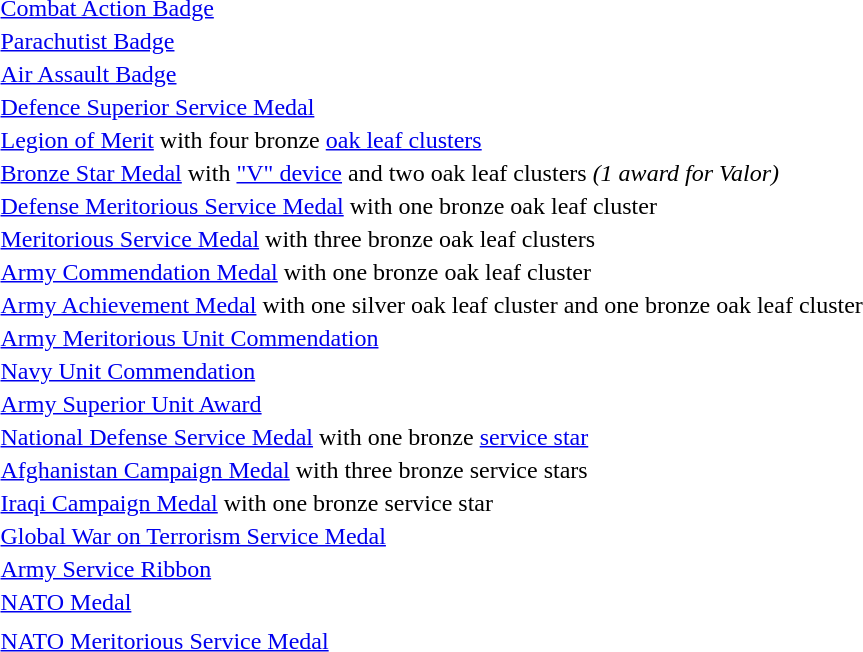<table class="mw-collapsible">
<tr>
<td> <a href='#'>Combat Action Badge</a></td>
</tr>
<tr>
<td><a href='#'>Parachutist Badge</a></td>
</tr>
<tr>
<td>  <a href='#'>Air Assault Badge</a></td>
</tr>
<tr>
<td>  <a href='#'>Defence Superior Service Medal</a></td>
</tr>
<tr>
<td> <a href='#'>Legion of Merit</a> with four bronze <a href='#'>oak leaf clusters</a></td>
</tr>
<tr>
<td> <a href='#'>Bronze Star Medal</a> with <a href='#'>"V" device</a> and two oak leaf clusters <em>(1 award for Valor)</em></td>
</tr>
<tr>
<td> <a href='#'>Defense Meritorious Service Medal</a> with one bronze oak leaf cluster</td>
</tr>
<tr>
<td> <a href='#'>Meritorious Service Medal</a> with three bronze oak leaf clusters</td>
</tr>
<tr>
<td> <a href='#'>Army Commendation Medal</a> with one bronze oak leaf cluster</td>
</tr>
<tr>
<td> <a href='#'>Army Achievement Medal</a> with one silver oak leaf cluster and one bronze oak leaf cluster</td>
</tr>
<tr>
<td> <a href='#'>Army Meritorious Unit Commendation</a></td>
</tr>
<tr>
<td> <a href='#'>Navy Unit Commendation</a></td>
</tr>
<tr>
<td> <a href='#'>Army Superior Unit Award</a></td>
</tr>
<tr>
<td> <a href='#'>National Defense Service Medal</a> with one bronze <a href='#'>service star</a></td>
</tr>
<tr>
<td> <a href='#'>Afghanistan Campaign Medal</a> with three bronze service stars</td>
</tr>
<tr>
<td> <a href='#'>Iraqi Campaign Medal</a> with one bronze service star</td>
</tr>
<tr>
<td> <a href='#'>Global War on Terrorism Service Medal</a></td>
</tr>
<tr>
<td> <a href='#'>Army Service Ribbon</a></td>
</tr>
<tr>
<td> <a href='#'>NATO Medal</a></td>
</tr>
<tr>
<td></td>
</tr>
<tr>
<td><a href='#'>NATO Meritorious Service Medal</a></td>
</tr>
</table>
